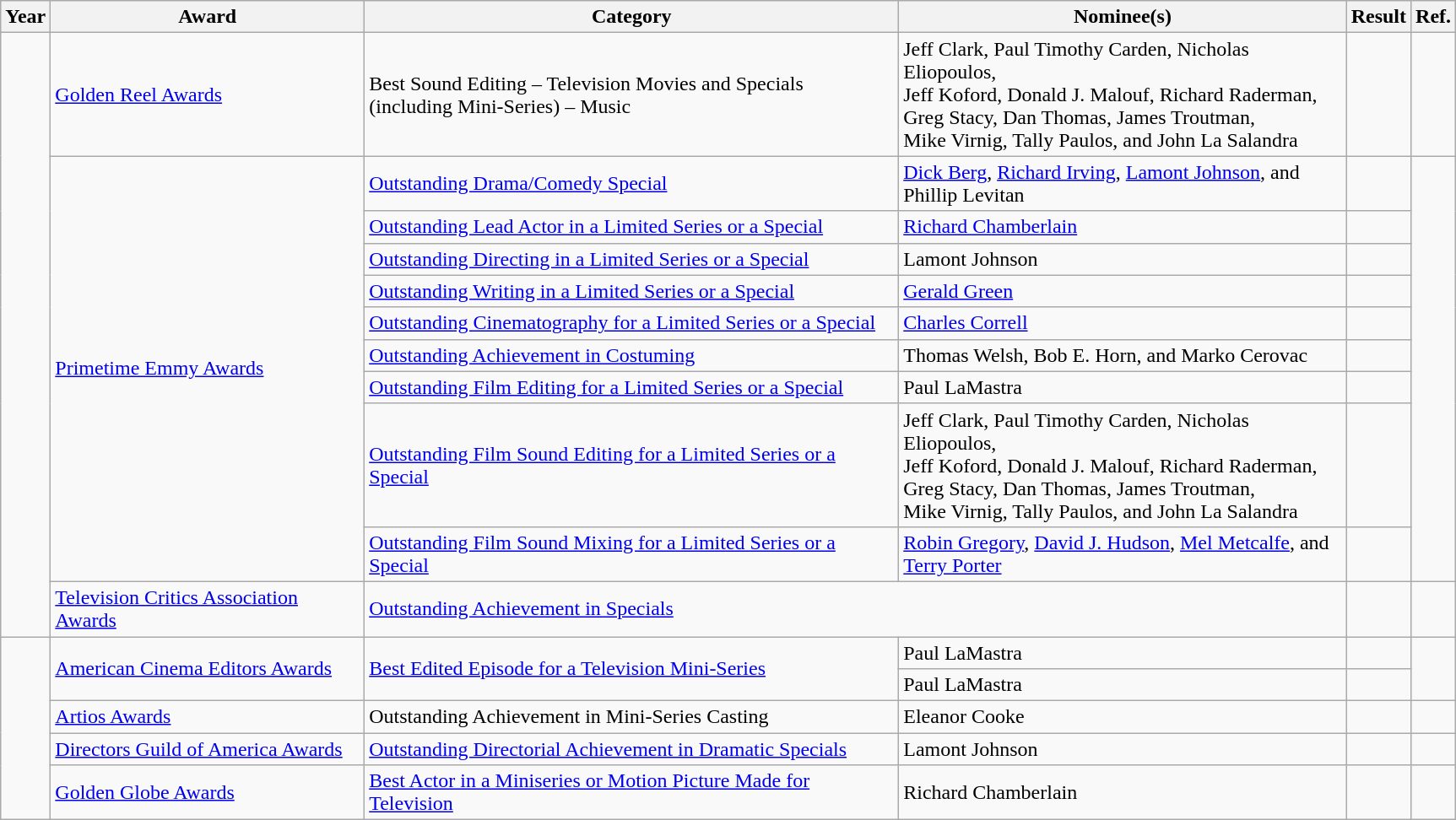<table class="wikitable sortable" width=91%>
<tr>
<th>Year</th>
<th>Award</th>
<th>Category</th>
<th>Nominee(s)</th>
<th>Result</th>
<th>Ref.</th>
</tr>
<tr>
<td rowspan="11"></td>
<td><a href='#'>Golden Reel Awards</a></td>
<td>Best Sound Editing – Television Movies and Specials <br> (including Mini-Series) – Music</td>
<td>Jeff Clark, Paul Timothy Carden, Nicholas Eliopoulos, <br> Jeff Koford, Donald J. Malouf, Richard Raderman, <br> Greg Stacy, Dan Thomas, James Troutman, <br> Mike Virnig, Tally Paulos, and John La Salandra</td>
<td></td>
<td align="center"></td>
</tr>
<tr>
<td rowspan="9"><a href='#'>Primetime Emmy Awards</a></td>
<td><a href='#'>Outstanding Drama/Comedy Special</a></td>
<td><a href='#'>Dick Berg</a>, <a href='#'>Richard Irving</a>, <a href='#'>Lamont Johnson</a>, and <br> Phillip Levitan</td>
<td></td>
<td align="center" rowspan="9"></td>
</tr>
<tr>
<td><a href='#'>Outstanding Lead Actor in a Limited Series or a Special</a></td>
<td><a href='#'>Richard Chamberlain</a></td>
<td></td>
</tr>
<tr>
<td><a href='#'>Outstanding Directing in a Limited Series or a Special</a></td>
<td>Lamont Johnson</td>
<td></td>
</tr>
<tr>
<td><a href='#'>Outstanding Writing in a Limited Series or a Special</a></td>
<td><a href='#'>Gerald Green</a></td>
<td></td>
</tr>
<tr>
<td><a href='#'>Outstanding Cinematography for a Limited Series or a Special</a></td>
<td><a href='#'>Charles Correll</a></td>
<td></td>
</tr>
<tr>
<td><a href='#'>Outstanding Achievement in Costuming</a></td>
<td>Thomas Welsh, Bob E. Horn, and Marko Cerovac</td>
<td></td>
</tr>
<tr>
<td><a href='#'>Outstanding Film Editing for a Limited Series or a Special</a></td>
<td>Paul LaMastra</td>
<td></td>
</tr>
<tr>
<td><a href='#'>Outstanding Film Sound Editing for a Limited Series or a Special</a></td>
<td>Jeff Clark, Paul Timothy Carden, Nicholas Eliopoulos, <br> Jeff Koford, Donald J. Malouf, Richard Raderman, <br> Greg Stacy, Dan Thomas, James Troutman, <br> Mike Virnig, Tally Paulos, and John La Salandra</td>
<td></td>
</tr>
<tr>
<td><a href='#'>Outstanding Film Sound Mixing for a Limited Series or a Special</a></td>
<td><a href='#'>Robin Gregory</a>, <a href='#'>David J. Hudson</a>, <a href='#'>Mel Metcalfe</a>, and <br> <a href='#'>Terry Porter</a></td>
<td></td>
</tr>
<tr>
<td><a href='#'>Television Critics Association Awards</a></td>
<td colspan="2"><a href='#'>Outstanding Achievement in Specials</a></td>
<td></td>
<td align="center"></td>
</tr>
<tr>
<td rowspan="5"></td>
<td rowspan="2"><a href='#'>American Cinema Editors Awards</a></td>
<td rowspan="2"><a href='#'>Best Edited Episode for a Television Mini-Series</a></td>
<td>Paul LaMastra </td>
<td></td>
<td align="center" rowspan="2"></td>
</tr>
<tr>
<td>Paul LaMastra </td>
<td></td>
</tr>
<tr>
<td><a href='#'>Artios Awards</a></td>
<td>Outstanding Achievement in Mini-Series Casting</td>
<td>Eleanor Cooke</td>
<td></td>
<td align="center"></td>
</tr>
<tr>
<td><a href='#'>Directors Guild of America Awards</a></td>
<td><a href='#'>Outstanding Directorial Achievement in Dramatic Specials</a></td>
<td>Lamont Johnson</td>
<td></td>
<td align="center"></td>
</tr>
<tr>
<td><a href='#'>Golden Globe Awards</a></td>
<td><a href='#'>Best Actor in a Miniseries or Motion Picture Made for Television</a></td>
<td>Richard Chamberlain</td>
<td></td>
<td align="center"></td>
</tr>
</table>
